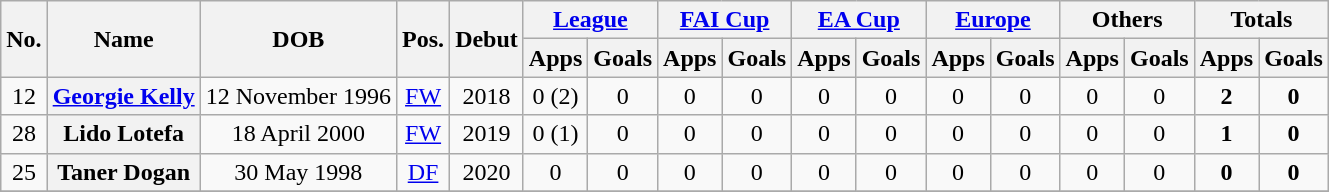<table class="sortable wikitable plainrowheaders"  style="text-align: center;">
<tr>
<th rowspan="2">No.</th>
<th rowspan="2">Name</th>
<th rowspan="2">DOB</th>
<th rowspan="2">Pos.</th>
<th rowspan="2">Debut</th>
<th colspan="2"><a href='#'>League</a></th>
<th colspan="2"><a href='#'>FAI Cup</a></th>
<th colspan="2"><a href='#'>EA Cup</a></th>
<th colspan="2"><a href='#'>Europe</a></th>
<th colspan="2">Others</th>
<th colspan="2">Totals</th>
</tr>
<tr>
<th>Apps</th>
<th>Goals</th>
<th>Apps</th>
<th>Goals</th>
<th>Apps</th>
<th>Goals</th>
<th>Apps</th>
<th>Goals</th>
<th>Apps</th>
<th>Goals</th>
<th>Apps</th>
<th>Goals</th>
</tr>
<tr>
<td>12</td>
<th scope="row"> <a href='#'>Georgie Kelly</a></th>
<td>12 November 1996</td>
<td><a href='#'>FW</a></td>
<td>2018</td>
<td>0 (2)</td>
<td>0</td>
<td>0</td>
<td>0</td>
<td>0</td>
<td>0</td>
<td>0</td>
<td>0</td>
<td>0</td>
<td>0</td>
<td><strong>2</strong></td>
<td><strong>0</strong></td>
</tr>
<tr>
<td>28</td>
<th scope="row"> Lido Lotefa</th>
<td>18 April 2000</td>
<td><a href='#'>FW</a></td>
<td>2019</td>
<td>0 (1)</td>
<td>0</td>
<td>0</td>
<td>0</td>
<td>0</td>
<td>0</td>
<td>0</td>
<td>0</td>
<td>0</td>
<td>0</td>
<td><strong>1</strong></td>
<td><strong>0</strong></td>
</tr>
<tr>
<td>25</td>
<th scope="row"> Taner Dogan</th>
<td>30 May 1998</td>
<td><a href='#'>DF</a></td>
<td>2020</td>
<td>0</td>
<td>0</td>
<td>0</td>
<td>0</td>
<td>0</td>
<td>0</td>
<td>0</td>
<td>0</td>
<td>0</td>
<td>0</td>
<td><strong>0</strong></td>
<td><strong>0</strong></td>
</tr>
<tr>
</tr>
</table>
